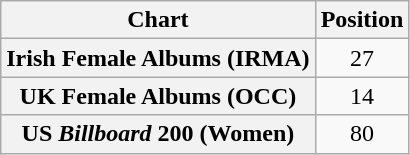<table class="wikitable plainrowheaders" style="text-align:center">
<tr>
<th>Chart</th>
<th>Position</th>
</tr>
<tr>
<th scope="row">Irish Female Albums (IRMA)</th>
<td>27</td>
</tr>
<tr>
<th scope="row">UK Female Albums (OCC)</th>
<td>14</td>
</tr>
<tr>
<th scope="row">US <em>Billboard</em> 200 (Women)</th>
<td>80</td>
</tr>
</table>
